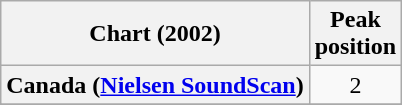<table class="wikitable sortable plainrowheaders" style="text-align:center">
<tr>
<th scope="col">Chart (2002)</th>
<th scope="col">Peak<br>position</th>
</tr>
<tr>
<th scope="row">Canada (<a href='#'>Nielsen SoundScan</a>)</th>
<td>2</td>
</tr>
<tr>
</tr>
<tr>
</tr>
<tr>
</tr>
<tr>
</tr>
<tr>
</tr>
<tr>
</tr>
<tr>
</tr>
</table>
